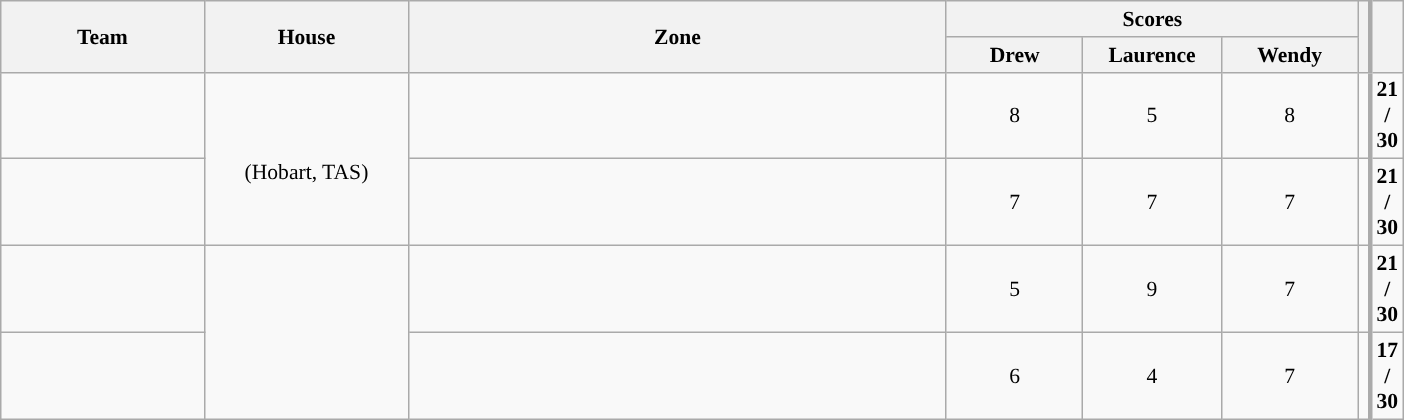<table class="wikitable plainrowheaders" style="text-align:center; font-size:90%; width:65em;">
<tr>
<th rowspan="2">Team</th>
<th rowspan="2">House</th>
<th rowspan="2" style="width:40%;">Zone</th>
<th colspan="3" style="width:30%;">Scores</th>
<th rowspan="2" style="width:15%;"></th>
<th rowspan="2" style="width:15%; border-left:3px solid #aaa;"></th>
</tr>
<tr>
<th style="width:10%;">Drew</th>
<th style="width:10%;">Laurence</th>
<th style="width:10%;">Wendy</th>
</tr>
<tr>
<td style="width:15%;"></td>
<td rowspan=2 style="width:15%;"><br>(Hobart, TAS)</td>
<td></td>
<td>8</td>
<td>5</td>
<td>8</td>
<td></td>
<td style="border-left:3px solid #aaa;"><strong>21 / 30</strong></td>
</tr>
<tr>
<td style="width:15%;"></td>
<td></td>
<td>7</td>
<td>7</td>
<td>7</td>
<td></td>
<td style="border-left:3px solid #aaa;"><strong>21 / 30</strong></td>
</tr>
<tr>
<td style="width:15%;"></td>
<td rowspan=2 style="width:15%;"><br></td>
<td></td>
<td>5</td>
<td>9</td>
<td>7</td>
<td></td>
<td style="border-left:3px solid #aaa;"><strong>21 / 30</strong></td>
</tr>
<tr>
<td style="width:15%;"></td>
<td></td>
<td>6</td>
<td>4</td>
<td>7</td>
<td></td>
<td style="border-left:3px solid #aaa;"><strong>17 / 30</strong></td>
</tr>
</table>
